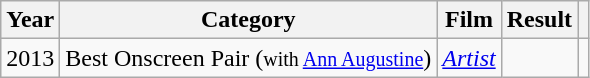<table class="wikitable sortable plainrowheaders">
<tr>
<th scope="col">Year</th>
<th scope="col">Category</th>
<th scope="col">Film</th>
<th scope="col">Result</th>
<th scope="col" class="unsortable"></th>
</tr>
<tr>
<td>2013</td>
<td>Best Onscreen Pair (<small>with <a href='#'>Ann Augustine</a></small>)</td>
<td><em><a href='#'>Artist</a></em></td>
<td></td>
<td></td>
</tr>
</table>
